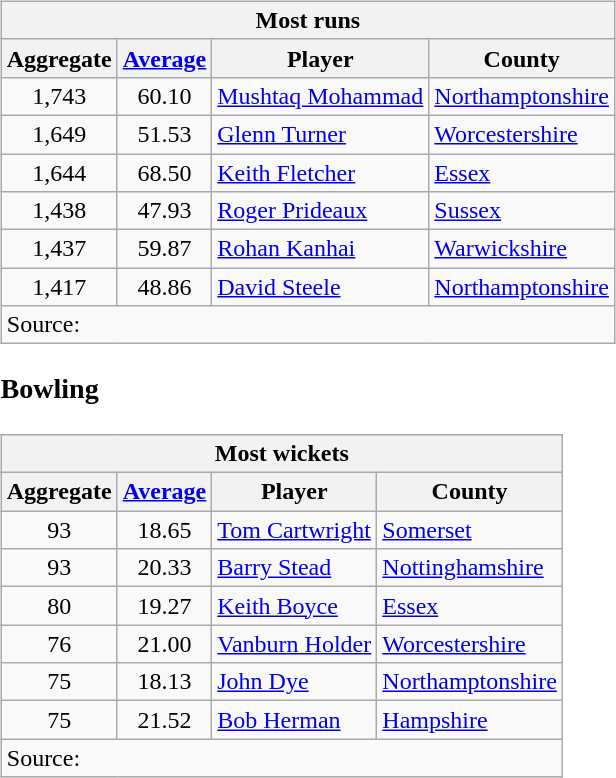<table>
<tr valign="top">
<td><br><table class="wikitable" style="text-align:left;">
<tr>
<th colspan=4>Most runs</th>
</tr>
<tr>
<th>Aggregate</th>
<th><a href='#'>Average</a></th>
<th>Player</th>
<th>County</th>
</tr>
<tr>
<td style="text-align:center;">1,743</td>
<td style="text-align:center;">60.10</td>
<td><a href='#'>Mushtaq Mohammad</a></td>
<td><a href='#'>Northamptonshire</a></td>
</tr>
<tr>
<td style="text-align:center;">1,649</td>
<td style="text-align:center;">51.53</td>
<td><a href='#'>Glenn Turner</a></td>
<td><a href='#'>Worcestershire</a></td>
</tr>
<tr>
<td style="text-align:center;">1,644</td>
<td style="text-align:center;">68.50</td>
<td><a href='#'>Keith Fletcher</a></td>
<td><a href='#'>Essex</a></td>
</tr>
<tr>
<td style="text-align:center;">1,438</td>
<td style="text-align:center;">47.93</td>
<td><a href='#'>Roger Prideaux</a></td>
<td><a href='#'>Sussex</a></td>
</tr>
<tr>
<td style="text-align:center;">1,437</td>
<td style="text-align:center;">59.87</td>
<td><a href='#'>Rohan Kanhai</a></td>
<td><a href='#'>Warwickshire</a></td>
</tr>
<tr>
<td style="text-align:center;">1,417</td>
<td style="text-align:center;">48.86</td>
<td><a href='#'>David Steele</a></td>
<td><a href='#'>Northamptonshire</a></td>
</tr>
<tr>
<td colspan=4 align="left">Source:</td>
</tr>
</table>
<h3>Bowling</h3><table class="wikitable" style="text-align:left;">
<tr>
<th colspan=4>Most wickets</th>
</tr>
<tr>
<th>Aggregate</th>
<th><a href='#'>Average</a></th>
<th>Player</th>
<th>County</th>
</tr>
<tr>
<td style="text-align:center;">93</td>
<td style="text-align:center;">18.65</td>
<td><a href='#'>Tom Cartwright</a></td>
<td><a href='#'>Somerset</a></td>
</tr>
<tr>
<td style="text-align:center;">93</td>
<td style="text-align:center;">20.33</td>
<td><a href='#'>Barry Stead</a></td>
<td><a href='#'>Nottinghamshire</a></td>
</tr>
<tr>
<td style="text-align:center;">80</td>
<td style="text-align:center;">19.27</td>
<td><a href='#'>Keith Boyce</a></td>
<td><a href='#'>Essex</a></td>
</tr>
<tr>
<td style="text-align:center;">76</td>
<td style="text-align:center;">21.00</td>
<td><a href='#'>Vanburn Holder</a></td>
<td><a href='#'>Worcestershire</a></td>
</tr>
<tr>
<td style="text-align:center;">75</td>
<td style="text-align:center;">18.13</td>
<td><a href='#'>John Dye</a></td>
<td><a href='#'>Northamptonshire</a></td>
</tr>
<tr>
<td style="text-align:center;">75</td>
<td style="text-align:center;">21.52</td>
<td><a href='#'>Bob Herman</a></td>
<td><a href='#'>Hampshire</a></td>
</tr>
<tr>
<td colspan=4 align="left">Source:</td>
</tr>
</table>
</td>
</tr>
</table>
